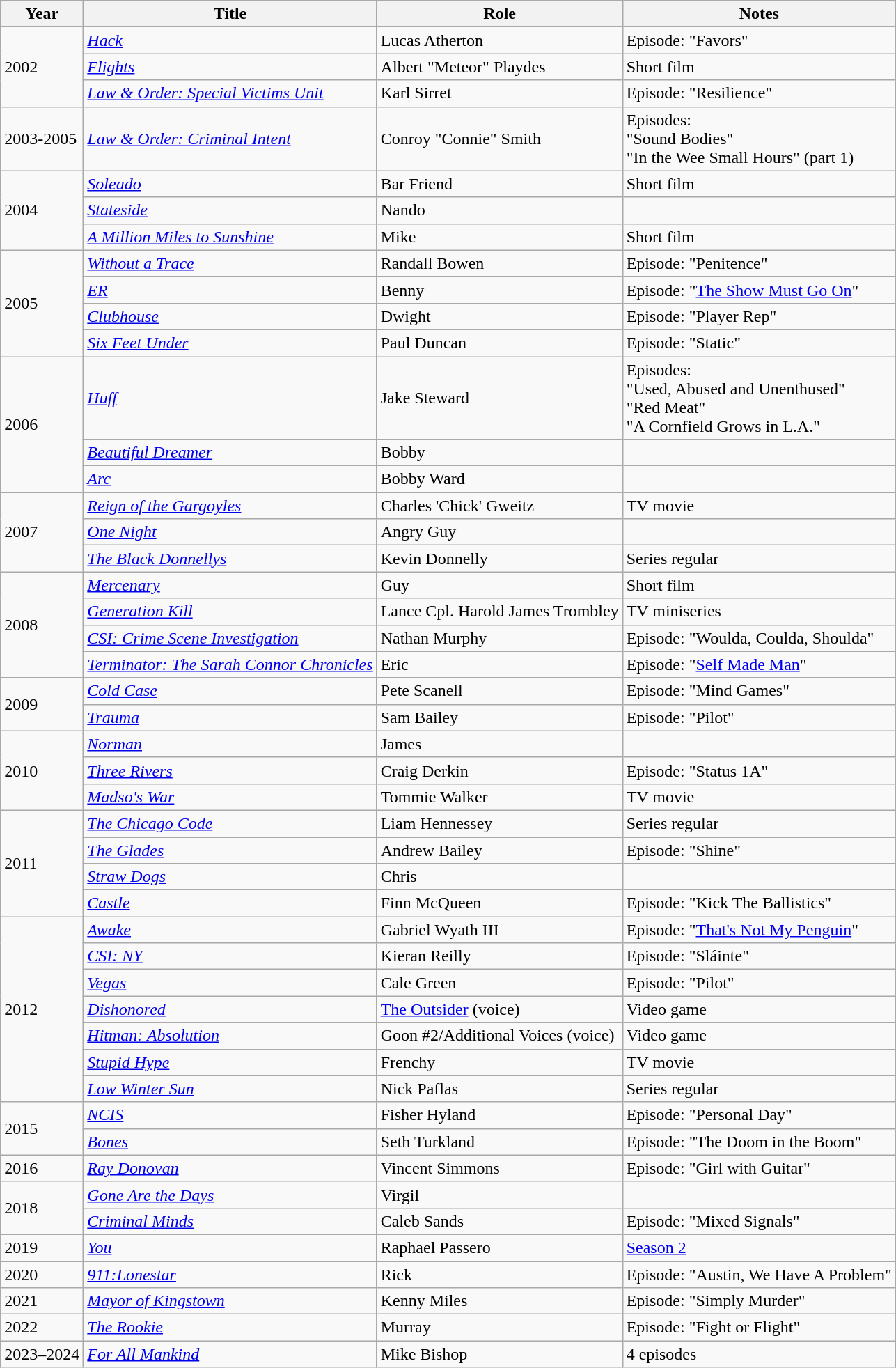<table class="wikitable sortable">
<tr>
<th>Year</th>
<th>Title</th>
<th>Role</th>
<th scope="col" class="unsortable">Notes</th>
</tr>
<tr>
<td rowspan="3">2002</td>
<td><em><a href='#'>Hack</a></em></td>
<td>Lucas Atherton</td>
<td>Episode: "Favors"</td>
</tr>
<tr>
<td><em><a href='#'>Flights</a></em></td>
<td>Albert "Meteor" Playdes</td>
<td>Short film</td>
</tr>
<tr>
<td><em><a href='#'>Law & Order: Special Victims Unit</a></em></td>
<td>Karl Sirret</td>
<td>Episode: "Resilience"</td>
</tr>
<tr>
<td rowspan=1>2003-2005</td>
<td><em><a href='#'>Law & Order: Criminal Intent</a></em></td>
<td>Conroy "Connie" Smith</td>
<td>Episodes: <br> "Sound Bodies" <br> "In the Wee Small Hours" (part 1)</td>
</tr>
<tr>
<td rowspan=3>2004</td>
<td><em><a href='#'>Soleado</a></em></td>
<td>Bar Friend</td>
<td>Short film</td>
</tr>
<tr>
<td><em><a href='#'>Stateside</a></em></td>
<td>Nando</td>
<td></td>
</tr>
<tr>
<td><em><a href='#'>A Million Miles to Sunshine</a></em></td>
<td>Mike</td>
<td>Short film</td>
</tr>
<tr>
<td rowspan=4>2005</td>
<td><em><a href='#'>Without a Trace</a></em></td>
<td>Randall Bowen</td>
<td>Episode: "Penitence"</td>
</tr>
<tr>
<td><em><a href='#'>ER</a></em></td>
<td>Benny</td>
<td>Episode: "<a href='#'>The Show Must Go On</a>"</td>
</tr>
<tr>
<td><em><a href='#'>Clubhouse</a></em></td>
<td>Dwight</td>
<td>Episode: "Player Rep"</td>
</tr>
<tr>
<td><em><a href='#'>Six Feet Under</a></em></td>
<td>Paul Duncan</td>
<td>Episode: "Static"</td>
</tr>
<tr>
<td rowspan="3">2006</td>
<td><em><a href='#'>Huff</a></em></td>
<td>Jake Steward</td>
<td>Episodes: <br> "Used, Abused and Unenthused" <br> "Red Meat" <br> "A Cornfield Grows in L.A."</td>
</tr>
<tr>
<td><em><a href='#'>Beautiful Dreamer</a></em></td>
<td>Bobby</td>
<td></td>
</tr>
<tr>
<td><em><a href='#'>Arc</a></em></td>
<td>Bobby Ward</td>
<td></td>
</tr>
<tr>
<td rowspan="3">2007</td>
<td><em><a href='#'>Reign of the Gargoyles</a></em></td>
<td>Charles 'Chick' Gweitz</td>
<td>TV movie</td>
</tr>
<tr>
<td><em><a href='#'>One Night</a></em></td>
<td>Angry Guy</td>
<td></td>
</tr>
<tr>
<td><em><a href='#'>The Black Donnellys</a></em></td>
<td>Kevin Donnelly</td>
<td>Series regular</td>
</tr>
<tr>
<td rowspan="4">2008</td>
<td><em><a href='#'>Mercenary</a></em></td>
<td>Guy</td>
<td>Short film</td>
</tr>
<tr>
<td><em><a href='#'>Generation Kill</a></em></td>
<td>Lance Cpl. Harold James Trombley</td>
<td>TV miniseries</td>
</tr>
<tr>
<td><em><a href='#'>CSI: Crime Scene Investigation</a></em></td>
<td>Nathan Murphy</td>
<td>Episode: "Woulda, Coulda, Shoulda"</td>
</tr>
<tr>
<td><em><a href='#'>Terminator: The Sarah Connor Chronicles</a></em></td>
<td>Eric</td>
<td>Episode: "<a href='#'>Self Made Man</a>"</td>
</tr>
<tr>
<td rowspan="2">2009</td>
<td><em><a href='#'>Cold Case</a></em></td>
<td>Pete Scanell</td>
<td>Episode: "Mind Games"</td>
</tr>
<tr>
<td><em><a href='#'>Trauma</a></em></td>
<td>Sam Bailey</td>
<td>Episode: "Pilot"</td>
</tr>
<tr>
<td rowspan="3">2010</td>
<td><em><a href='#'>Norman</a></em></td>
<td>James</td>
<td></td>
</tr>
<tr>
<td><em><a href='#'>Three Rivers</a></em></td>
<td>Craig Derkin</td>
<td>Episode: "Status 1A"</td>
</tr>
<tr>
<td><em><a href='#'>Madso's War</a></em></td>
<td>Tommie Walker</td>
<td>TV movie</td>
</tr>
<tr>
<td rowspan="4">2011</td>
<td><em><a href='#'>The Chicago Code</a></em></td>
<td>Liam Hennessey</td>
<td>Series regular</td>
</tr>
<tr>
<td><em><a href='#'>The Glades</a></em></td>
<td>Andrew Bailey</td>
<td>Episode: "Shine"</td>
</tr>
<tr>
<td><em><a href='#'>Straw Dogs</a></em></td>
<td>Chris</td>
<td></td>
</tr>
<tr>
<td><em><a href='#'>Castle</a></em></td>
<td>Finn McQueen</td>
<td>Episode: "Kick The Ballistics"</td>
</tr>
<tr>
<td rowspan="7">2012</td>
<td><em><a href='#'>Awake</a></em></td>
<td>Gabriel Wyath III</td>
<td>Episode: "<a href='#'>That's Not My Penguin</a>"</td>
</tr>
<tr>
<td><em><a href='#'>CSI: NY</a></em></td>
<td>Kieran Reilly</td>
<td>Episode: "Sláinte"</td>
</tr>
<tr>
<td><em><a href='#'>Vegas</a></em></td>
<td>Cale Green</td>
<td>Episode: "Pilot"</td>
</tr>
<tr>
<td><em><a href='#'>Dishonored</a></em></td>
<td><a href='#'>The Outsider</a> (voice)</td>
<td>Video game</td>
</tr>
<tr>
<td><em><a href='#'>Hitman: Absolution</a></em></td>
<td>Goon #2/Additional Voices (voice)</td>
<td>Video game</td>
</tr>
<tr>
<td><em><a href='#'>Stupid Hype</a></em></td>
<td>Frenchy</td>
<td>TV movie</td>
</tr>
<tr>
<td><em><a href='#'>Low Winter Sun</a></em></td>
<td>Nick Paflas</td>
<td>Series regular</td>
</tr>
<tr>
<td rowspan="2">2015</td>
<td><em><a href='#'>NCIS</a></em></td>
<td>Fisher Hyland</td>
<td>Episode: "Personal Day"</td>
</tr>
<tr>
<td><em><a href='#'>Bones</a></em></td>
<td>Seth Turkland</td>
<td>Episode: "The Doom in the Boom"</td>
</tr>
<tr>
<td>2016</td>
<td><em><a href='#'>Ray Donovan</a></em></td>
<td>Vincent Simmons</td>
<td>Episode: "Girl with Guitar"</td>
</tr>
<tr>
<td rowspan="2">2018</td>
<td><em><a href='#'>Gone Are the Days</a></em></td>
<td>Virgil</td>
</tr>
<tr>
<td><em><a href='#'>Criminal Minds</a></em></td>
<td>Caleb Sands</td>
<td>Episode: "Mixed Signals"</td>
</tr>
<tr>
<td>2019</td>
<td><em><a href='#'>You</a></em></td>
<td>Raphael Passero</td>
<td><a href='#'>Season 2</a></td>
</tr>
<tr>
<td>2020</td>
<td><em><a href='#'>911:Lonestar</a></em></td>
<td>Rick</td>
<td>Episode: "Austin, We Have A Problem"</td>
</tr>
<tr>
<td>2021</td>
<td><em><a href='#'>Mayor of Kingstown</a></em></td>
<td>Kenny Miles</td>
<td>Episode: "Simply Murder"</td>
</tr>
<tr>
<td>2022</td>
<td><em> <a href='#'>The Rookie</a></em></td>
<td>Murray</td>
<td>Episode: "Fight or Flight"</td>
</tr>
<tr>
<td>2023–2024</td>
<td><em><a href='#'>For All Mankind</a></em></td>
<td>Mike Bishop</td>
<td>4 episodes</td>
</tr>
</table>
